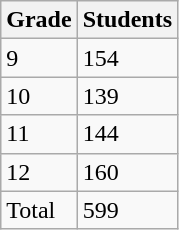<table class="wikitable">
<tr>
<th>Grade</th>
<th>Students</th>
</tr>
<tr>
<td>9</td>
<td>154</td>
</tr>
<tr>
<td>10</td>
<td>139</td>
</tr>
<tr>
<td>11</td>
<td>144</td>
</tr>
<tr>
<td>12</td>
<td>160</td>
</tr>
<tr>
<td>Total</td>
<td>599</td>
</tr>
</table>
